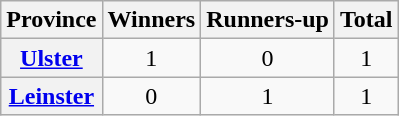<table class="wikitable plainrowheaders sortable">
<tr>
<th scope="col">Province</th>
<th scope="col">Winners</th>
<th scope="col">Runners-up</th>
<th scope="col">Total</th>
</tr>
<tr>
<th scope="row"> <a href='#'>Ulster</a></th>
<td align="center">1</td>
<td align="center">0</td>
<td align="center">1</td>
</tr>
<tr>
<th scope="row"> <a href='#'>Leinster</a></th>
<td align="center">0</td>
<td align="center">1</td>
<td align="center">1</td>
</tr>
</table>
